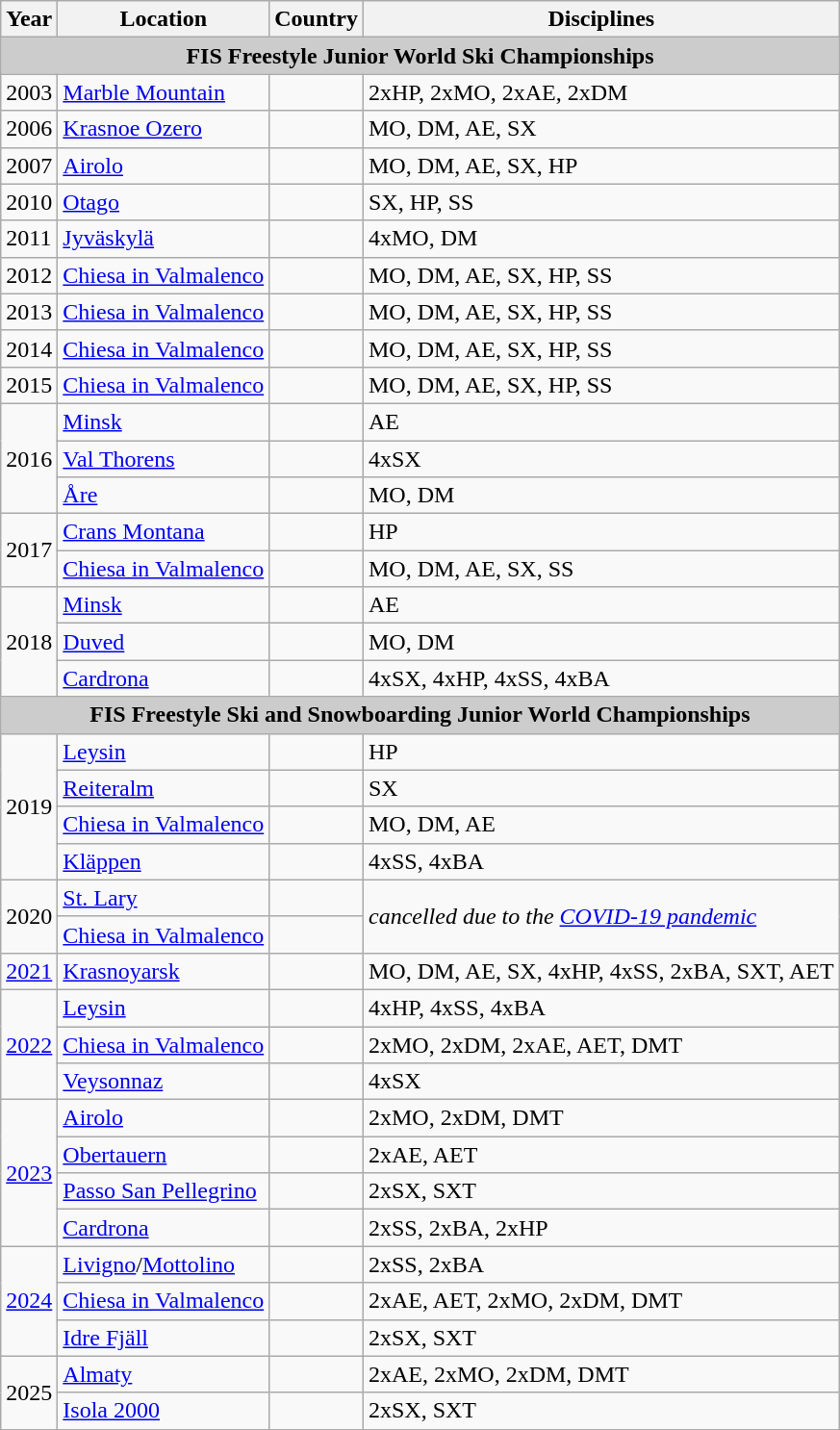<table class="wikitable sortable">
<tr>
<th>Year</th>
<th>Location</th>
<th>Country</th>
<th>Disciplines</th>
</tr>
<tr>
<td colspan="4" bgcolor="#cccccc"align=center><strong>FIS Freestyle Junior World Ski Championships</strong></td>
</tr>
<tr>
<td>2003</td>
<td><a href='#'>Marble Mountain</a></td>
<td></td>
<td>2xHP, 2xMO, 2xAE, 2xDM</td>
</tr>
<tr>
<td>2006</td>
<td><a href='#'>Krasnoe Ozero</a></td>
<td></td>
<td>MO, DM, AE, SX</td>
</tr>
<tr>
<td>2007</td>
<td><a href='#'>Airolo</a></td>
<td></td>
<td>MO, DM, AE, SX, HP</td>
</tr>
<tr>
<td>2010</td>
<td><a href='#'>Otago</a></td>
<td></td>
<td>SX, HP, SS</td>
</tr>
<tr>
<td>2011</td>
<td><a href='#'>Jyväskylä</a></td>
<td></td>
<td>4xMO, DM</td>
</tr>
<tr>
<td>2012</td>
<td><a href='#'>Chiesa in Valmalenco</a></td>
<td></td>
<td>MO, DM, AE, SX, HP, SS</td>
</tr>
<tr>
<td>2013</td>
<td><a href='#'>Chiesa in Valmalenco</a></td>
<td></td>
<td>MO, DM, AE, SX, HP, SS</td>
</tr>
<tr>
<td>2014</td>
<td><a href='#'>Chiesa in Valmalenco</a></td>
<td></td>
<td>MO, DM, AE, SX, HP, SS</td>
</tr>
<tr>
<td>2015</td>
<td><a href='#'>Chiesa in Valmalenco</a></td>
<td></td>
<td>MO, DM, AE, SX, HP, SS</td>
</tr>
<tr>
<td rowspan=3>2016</td>
<td><a href='#'>Minsk</a></td>
<td></td>
<td>AE</td>
</tr>
<tr>
<td><a href='#'>Val Thorens</a></td>
<td></td>
<td>4xSX</td>
</tr>
<tr>
<td><a href='#'>Åre</a></td>
<td></td>
<td>MO, DM</td>
</tr>
<tr>
<td rowspan=2>2017</td>
<td><a href='#'>Crans Montana</a></td>
<td></td>
<td>HP</td>
</tr>
<tr>
<td><a href='#'>Chiesa in Valmalenco</a></td>
<td></td>
<td>MO, DM, AE, SX, SS</td>
</tr>
<tr>
<td rowspan=3>2018</td>
<td><a href='#'>Minsk</a></td>
<td></td>
<td>AE</td>
</tr>
<tr>
<td><a href='#'>Duved</a></td>
<td></td>
<td>MO, DM</td>
</tr>
<tr>
<td><a href='#'>Cardrona</a></td>
<td></td>
<td>4xSX, 4xHP, 4xSS, 4xBA</td>
</tr>
<tr>
<td colspan="4" bgcolor="#cccccc"align=center><strong>FIS Freestyle Ski and Snowboarding Junior World Championships</strong></td>
</tr>
<tr>
<td rowspan=4>2019</td>
<td><a href='#'>Leysin</a></td>
<td></td>
<td>HP</td>
</tr>
<tr>
<td><a href='#'>Reiteralm</a></td>
<td></td>
<td>SX</td>
</tr>
<tr>
<td><a href='#'>Chiesa in Valmalenco</a></td>
<td></td>
<td>MO, DM, AE</td>
</tr>
<tr>
<td><a href='#'>Kläppen</a></td>
<td></td>
<td>4xSS, 4xBA</td>
</tr>
<tr>
<td rowspan=2>2020</td>
<td><a href='#'>St. Lary</a></td>
<td></td>
<td rowspan=2><em>cancelled due to the <a href='#'>COVID-19 pandemic</a></em></td>
</tr>
<tr>
<td><a href='#'>Chiesa in Valmalenco</a></td>
<td></td>
</tr>
<tr>
<td><a href='#'>2021</a></td>
<td><a href='#'>Krasnoyarsk</a></td>
<td></td>
<td>MO, DM, AE, SX, 4xHP, 4xSS, 2xBA, SXT, AET</td>
</tr>
<tr>
<td rowspan=3><a href='#'>2022</a></td>
<td><a href='#'>Leysin</a></td>
<td></td>
<td>4xHP, 4xSS, 4xBA</td>
</tr>
<tr>
<td><a href='#'>Chiesa in Valmalenco</a></td>
<td></td>
<td>2xMO, 2xDM, 2xAE, AET, DMT</td>
</tr>
<tr>
<td><a href='#'>Veysonnaz</a></td>
<td></td>
<td>4xSX</td>
</tr>
<tr>
<td rowspan=4><a href='#'>2023</a></td>
<td><a href='#'>Airolo</a></td>
<td></td>
<td>2xMO, 2xDM, DMT</td>
</tr>
<tr>
<td><a href='#'>Obertauern</a></td>
<td></td>
<td>2xAE, AET</td>
</tr>
<tr>
<td><a href='#'>Passo San Pellegrino</a></td>
<td></td>
<td>2xSX, SXT</td>
</tr>
<tr>
<td><a href='#'>Cardrona</a></td>
<td></td>
<td>2xSS, 2xBA, 2xHP</td>
</tr>
<tr>
<td rowspan=3><a href='#'>2024</a></td>
<td><a href='#'>Livigno</a>/<a href='#'>Mottolino</a></td>
<td></td>
<td>2xSS, 2xBA</td>
</tr>
<tr>
<td><a href='#'>Chiesa in Valmalenco</a></td>
<td></td>
<td>2xAE, AET, 2xMO, 2xDM, DMT</td>
</tr>
<tr>
<td><a href='#'>Idre Fjäll</a></td>
<td></td>
<td>2xSX, SXT</td>
</tr>
<tr>
<td rowspan=2>2025</td>
<td><a href='#'>Almaty</a></td>
<td></td>
<td>2xAE, 2xMO, 2xDM, DMT</td>
</tr>
<tr>
<td><a href='#'>Isola 2000</a></td>
<td></td>
<td>2xSX, SXT</td>
</tr>
</table>
